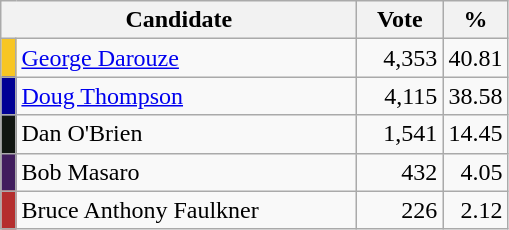<table class="wikitable">
<tr>
<th bgcolor="#DDDDFF" width="230px" colspan="2">Candidate</th>
<th bgcolor="#DDDDFF" width="50px">Vote</th>
<th bgcolor="#DDDDFF" width="30px">%</th>
</tr>
<tr>
<td style="background-color:#F8C623;"></td>
<td style="text-align:left;"><a href='#'>George Darouze</a></td>
<td style="text-align:right;">4,353</td>
<td style="text-align:right;">40.81</td>
</tr>
<tr>
<td style="background-color:#010195;"></td>
<td style="text-align:left;"><a href='#'>Doug Thompson</a></td>
<td style="text-align:right;">4,115</td>
<td style="text-align:right;">38.58</td>
</tr>
<tr>
<td style="background-color:#111611;"></td>
<td style="text-align:left;">Dan O'Brien</td>
<td style="text-align:right;">1,541</td>
<td style="text-align:right;">14.45</td>
</tr>
<tr>
<td style="background-color:#411d5e;"></td>
<td style="text-align:left;">Bob Masaro</td>
<td style="text-align:right;">432</td>
<td style="text-align:right;">4.05</td>
</tr>
<tr>
<td style="background-color:#B52E2E;"></td>
<td style="text-align:left;">Bruce Anthony Faulkner</td>
<td style="text-align:right;">226</td>
<td style="text-align:right;">2.12</td>
</tr>
</table>
